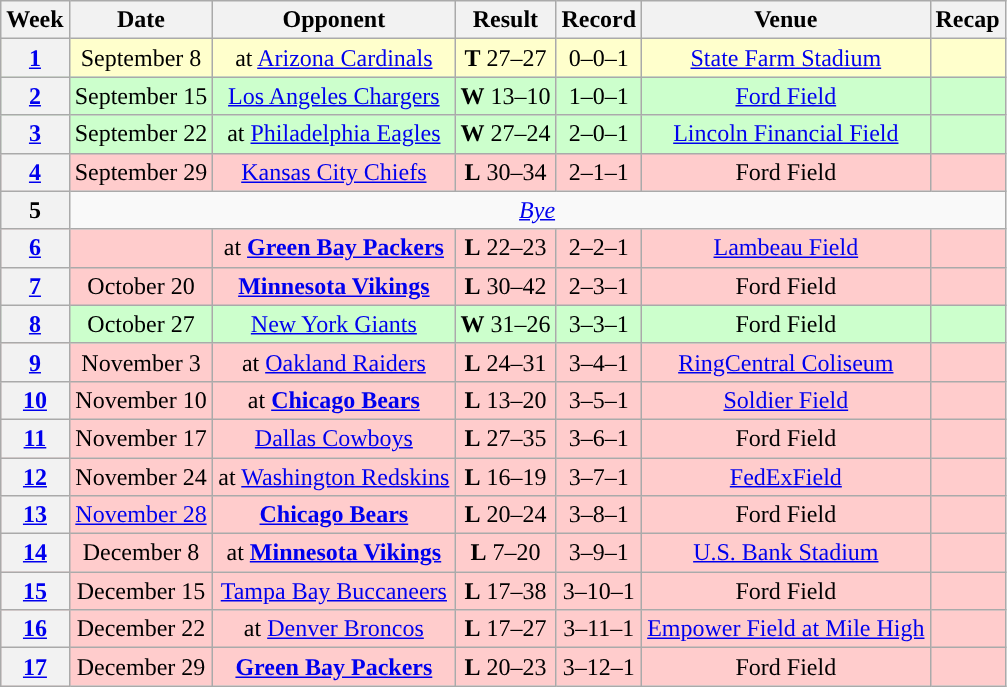<table class="wikitable" style="text-align:center">
<tr>
<th>Week</th>
<th>Date</th>
<th>Opponent</th>
<th>Result</th>
<th>Record</th>
<th>Venue</th>
<th>Recap</th>
</tr>
<tr style="background:#ffc">
<th><a href='#'>1</a></th>
<td>September 8</td>
<td>at <a href='#'>Arizona Cardinals</a></td>
<td><strong>T</strong> 27–27 </td>
<td>0–0–1</td>
<td><a href='#'>State Farm Stadium</a></td>
<td></td>
</tr>
<tr style="background:#cfc">
<th><a href='#'>2</a></th>
<td>September 15</td>
<td><a href='#'>Los Angeles Chargers</a></td>
<td><strong>W</strong> 13–10</td>
<td>1–0–1</td>
<td><a href='#'>Ford Field</a></td>
<td></td>
</tr>
<tr style="background:#cfc">
<th><a href='#'>3</a></th>
<td>September 22</td>
<td>at <a href='#'>Philadelphia Eagles</a></td>
<td><strong>W</strong> 27–24</td>
<td>2–0–1</td>
<td><a href='#'>Lincoln Financial Field</a></td>
<td></td>
</tr>
<tr style="background:#fcc">
<th><a href='#'>4</a></th>
<td>September 29</td>
<td><a href='#'>Kansas City Chiefs</a></td>
<td><strong>L</strong> 30–34</td>
<td>2–1–1</td>
<td>Ford Field</td>
<td></td>
</tr>
<tr>
<th>5</th>
<td colspan="6"><em><a href='#'>Bye</a></em></td>
</tr>
<tr style="background:#fcc">
<th><a href='#'>6</a></th>
<td></td>
<td>at <strong><a href='#'>Green Bay Packers</a></strong></td>
<td><strong>L</strong> 22–23</td>
<td>2–2–1</td>
<td><a href='#'>Lambeau Field</a></td>
<td></td>
</tr>
<tr style="background:#fcc">
<th><a href='#'>7</a></th>
<td>October 20</td>
<td><strong><a href='#'>Minnesota Vikings</a></strong></td>
<td><strong>L</strong> 30–42</td>
<td>2–3–1</td>
<td>Ford Field</td>
<td></td>
</tr>
<tr style="background:#cfc">
<th><a href='#'>8</a></th>
<td>October 27</td>
<td><a href='#'>New York Giants</a></td>
<td><strong>W</strong> 31–26</td>
<td>3–3–1</td>
<td>Ford Field</td>
<td></td>
</tr>
<tr style="background:#fcc">
<th><a href='#'>9</a></th>
<td>November 3</td>
<td>at <a href='#'>Oakland Raiders</a></td>
<td><strong>L</strong> 24–31</td>
<td>3–4–1</td>
<td><a href='#'>RingCentral Coliseum</a></td>
<td></td>
</tr>
<tr style="background:#fcc">
<th><a href='#'>10</a></th>
<td>November 10</td>
<td>at <strong><a href='#'>Chicago Bears</a></strong></td>
<td><strong>L</strong> 13–20</td>
<td>3–5–1</td>
<td><a href='#'>Soldier Field</a></td>
<td></td>
</tr>
<tr style="background:#fcc">
<th><a href='#'>11</a></th>
<td>November 17</td>
<td><a href='#'>Dallas Cowboys</a></td>
<td><strong>L</strong> 27–35</td>
<td>3–6–1</td>
<td>Ford Field</td>
<td></td>
</tr>
<tr style="background:#fcc">
<th><a href='#'>12</a></th>
<td>November 24</td>
<td>at <a href='#'>Washington Redskins</a></td>
<td><strong>L</strong> 16–19</td>
<td>3–7–1</td>
<td><a href='#'>FedExField</a></td>
<td></td>
</tr>
<tr style="background:#fcc">
<th><a href='#'>13</a></th>
<td><a href='#'>November 28</a></td>
<td><strong><a href='#'>Chicago Bears</a></strong></td>
<td><strong>L</strong> 20–24</td>
<td>3–8–1</td>
<td>Ford Field</td>
<td></td>
</tr>
<tr style="background:#fcc">
<th><a href='#'>14</a></th>
<td>December 8</td>
<td>at <strong><a href='#'>Minnesota Vikings</a></strong></td>
<td><strong>L</strong> 7–20</td>
<td>3–9–1</td>
<td><a href='#'>U.S. Bank Stadium</a></td>
<td></td>
</tr>
<tr style="background:#fcc">
<th><a href='#'>15</a></th>
<td>December 15</td>
<td><a href='#'>Tampa Bay Buccaneers</a></td>
<td><strong>L</strong> 17–38</td>
<td>3–10–1</td>
<td>Ford Field</td>
<td></td>
</tr>
<tr style="background:#fcc">
<th><a href='#'>16</a></th>
<td>December 22</td>
<td>at <a href='#'>Denver Broncos</a></td>
<td><strong>L</strong> 17–27</td>
<td>3–11–1</td>
<td><a href='#'>Empower Field at Mile High</a></td>
<td></td>
</tr>
<tr style="background:#fcc">
<th><a href='#'>17</a></th>
<td>December 29</td>
<td><strong><a href='#'>Green Bay Packers</a></strong></td>
<td><strong>L</strong> 20–23</td>
<td>3–12–1</td>
<td>Ford Field</td>
<td></td>
</tr>
</table>
